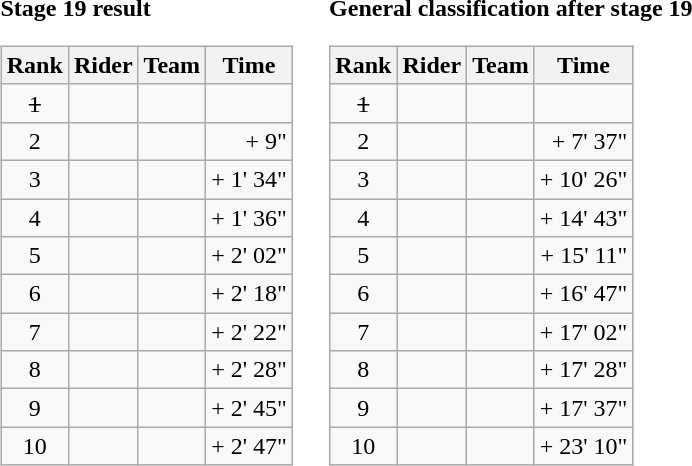<table>
<tr>
<td><strong>Stage 19 result</strong><br><table class="wikitable">
<tr>
<th scope="col">Rank</th>
<th scope="col">Rider</th>
<th scope="col">Team</th>
<th scope="col">Time</th>
</tr>
<tr>
<td style="text-align:center;"><del>1</del></td>
<td><del></del> </td>
<td><del></del></td>
<td style="text-align:right;"><del></del></td>
</tr>
<tr>
<td style="text-align:center;">2</td>
<td></td>
<td></td>
<td style="text-align:right;">+ 9"</td>
</tr>
<tr>
<td style="text-align:center;">3</td>
<td></td>
<td></td>
<td style="text-align:right;">+ 1' 34"</td>
</tr>
<tr>
<td style="text-align:center;">4</td>
<td></td>
<td></td>
<td style="text-align:right;">+ 1' 36"</td>
</tr>
<tr>
<td style="text-align:center;">5</td>
<td></td>
<td></td>
<td style="text-align:right;">+ 2' 02"</td>
</tr>
<tr>
<td style="text-align:center;">6</td>
<td></td>
<td></td>
<td style="text-align:right;">+ 2' 18"</td>
</tr>
<tr>
<td style="text-align:center;">7</td>
<td></td>
<td></td>
<td style="text-align:right;">+ 2' 22"</td>
</tr>
<tr>
<td style="text-align:center;">8</td>
<td></td>
<td></td>
<td style="text-align:right;">+ 2' 28"</td>
</tr>
<tr>
<td style="text-align:center;">9</td>
<td></td>
<td></td>
<td style="text-align:right;">+ 2' 45"</td>
</tr>
<tr>
<td style="text-align:center;">10</td>
<td></td>
<td></td>
<td style="text-align:right;">+ 2' 47"</td>
</tr>
</table>
</td>
<td></td>
<td><strong>General classification after stage 19</strong><br><table class="wikitable">
<tr>
<th scope="col">Rank</th>
<th scope="col">Rider</th>
<th scope="col">Team</th>
<th scope="col">Time</th>
</tr>
<tr>
<td style="text-align:center;"><del>1</del></td>
<td><del></del> </td>
<td><del></del></td>
<td style="text-align:right;"><del></del></td>
</tr>
<tr>
<td style="text-align:center;">2</td>
<td></td>
<td></td>
<td style="text-align:right;">+ 7' 37"</td>
</tr>
<tr>
<td style="text-align:center;">3</td>
<td></td>
<td></td>
<td style="text-align:right;">+ 10' 26"</td>
</tr>
<tr>
<td style="text-align:center;">4</td>
<td></td>
<td></td>
<td style="text-align:right;">+ 14' 43"</td>
</tr>
<tr>
<td style="text-align:center;">5</td>
<td></td>
<td></td>
<td style="text-align:right;">+ 15' 11"</td>
</tr>
<tr>
<td style="text-align:center;">6</td>
<td></td>
<td></td>
<td style="text-align:right;">+ 16' 47"</td>
</tr>
<tr>
<td style="text-align:center;">7</td>
<td></td>
<td></td>
<td style="text-align:right;">+ 17' 02"</td>
</tr>
<tr>
<td style="text-align:center;">8</td>
<td></td>
<td></td>
<td style="text-align:right;">+ 17' 28"</td>
</tr>
<tr>
<td style="text-align:center;">9</td>
<td></td>
<td></td>
<td style="text-align:right;">+ 17' 37"</td>
</tr>
<tr>
<td style="text-align:center;">10</td>
<td></td>
<td></td>
<td style="text-align:right;">+ 23' 10"</td>
</tr>
</table>
</td>
</tr>
</table>
